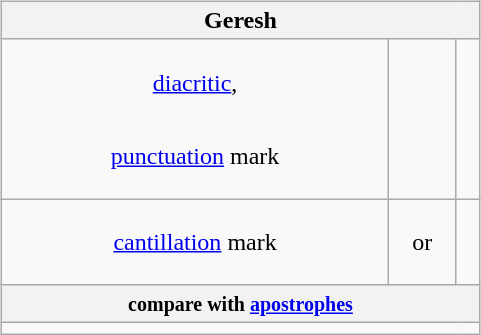<table class=wikitable style="float:right; margin:3px; width:20em;">
<tr>
<th colspan=3>Geresh</th>
</tr>
<tr style='line-height:310%; text-align:center;'>
<td><a href='#'>diacritic</a>, <br><a href='#'>punctuation</a> mark</td>
<td></td>
<td></td>
</tr>
<tr style='line-height:310%; text-align:center;'>
<td><a href='#'>cantillation</a> mark</td>
<td> or </td>
<td></td>
</tr>
<tr>
<th colspan=3><small>compare with <a href='#'>apostrophes</a></small></th>
</tr>
<tr>
<td align=center colspan=3></td>
</tr>
</table>
